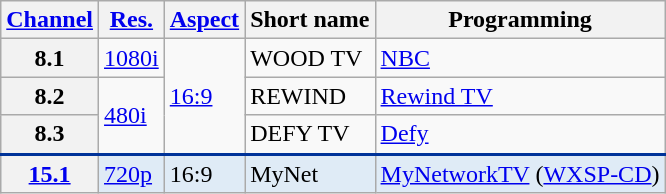<table class="wikitable">
<tr>
<th scope = "col"><a href='#'>Channel</a></th>
<th scope = "col"><a href='#'>Res.</a></th>
<th scope = "col"><a href='#'>Aspect</a></th>
<th scope = "col">Short name</th>
<th scope = "col">Programming</th>
</tr>
<tr>
<th scope = "row">8.1</th>
<td><a href='#'>1080i</a></td>
<td rowspan=3><a href='#'>16:9</a></td>
<td>WOOD TV</td>
<td><a href='#'>NBC</a></td>
</tr>
<tr>
<th scope = "row">8.2</th>
<td rowspan=2><a href='#'>480i</a></td>
<td>REWIND</td>
<td><a href='#'>Rewind TV</a></td>
</tr>
<tr>
<th scope = "row">8.3</th>
<td>DEFY TV</td>
<td><a href='#'>Defy</a></td>
</tr>
<tr style="background-color:#DFEBF6; border-top: 2px solid #003399;">
<th scope = "row"><a href='#'>15.1</a></th>
<td><a href='#'>720p</a></td>
<td>16:9</td>
<td>MyNet</td>
<td><a href='#'>MyNetworkTV</a> (<a href='#'>WXSP-CD</a>)</td>
</tr>
</table>
